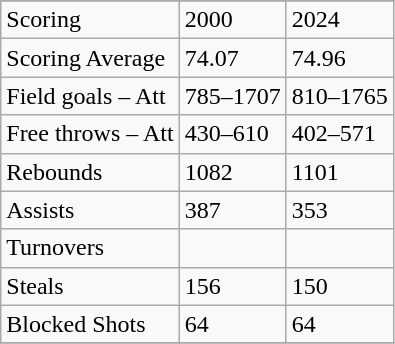<table class="wikitable">
<tr>
</tr>
<tr>
<td>Scoring</td>
<td>2000</td>
<td>2024</td>
</tr>
<tr>
<td>Scoring Average</td>
<td>74.07</td>
<td>74.96</td>
</tr>
<tr>
<td>Field goals – Att</td>
<td>785–1707</td>
<td>810–1765</td>
</tr>
<tr>
<td>Free throws – Att</td>
<td>430–610</td>
<td>402–571</td>
</tr>
<tr>
<td>Rebounds</td>
<td>1082</td>
<td>1101</td>
</tr>
<tr>
<td>Assists</td>
<td>387</td>
<td>353</td>
</tr>
<tr>
<td>Turnovers</td>
<td></td>
<td></td>
</tr>
<tr>
<td>Steals</td>
<td>156</td>
<td>150</td>
</tr>
<tr>
<td>Blocked Shots</td>
<td>64</td>
<td>64</td>
</tr>
<tr>
</tr>
</table>
